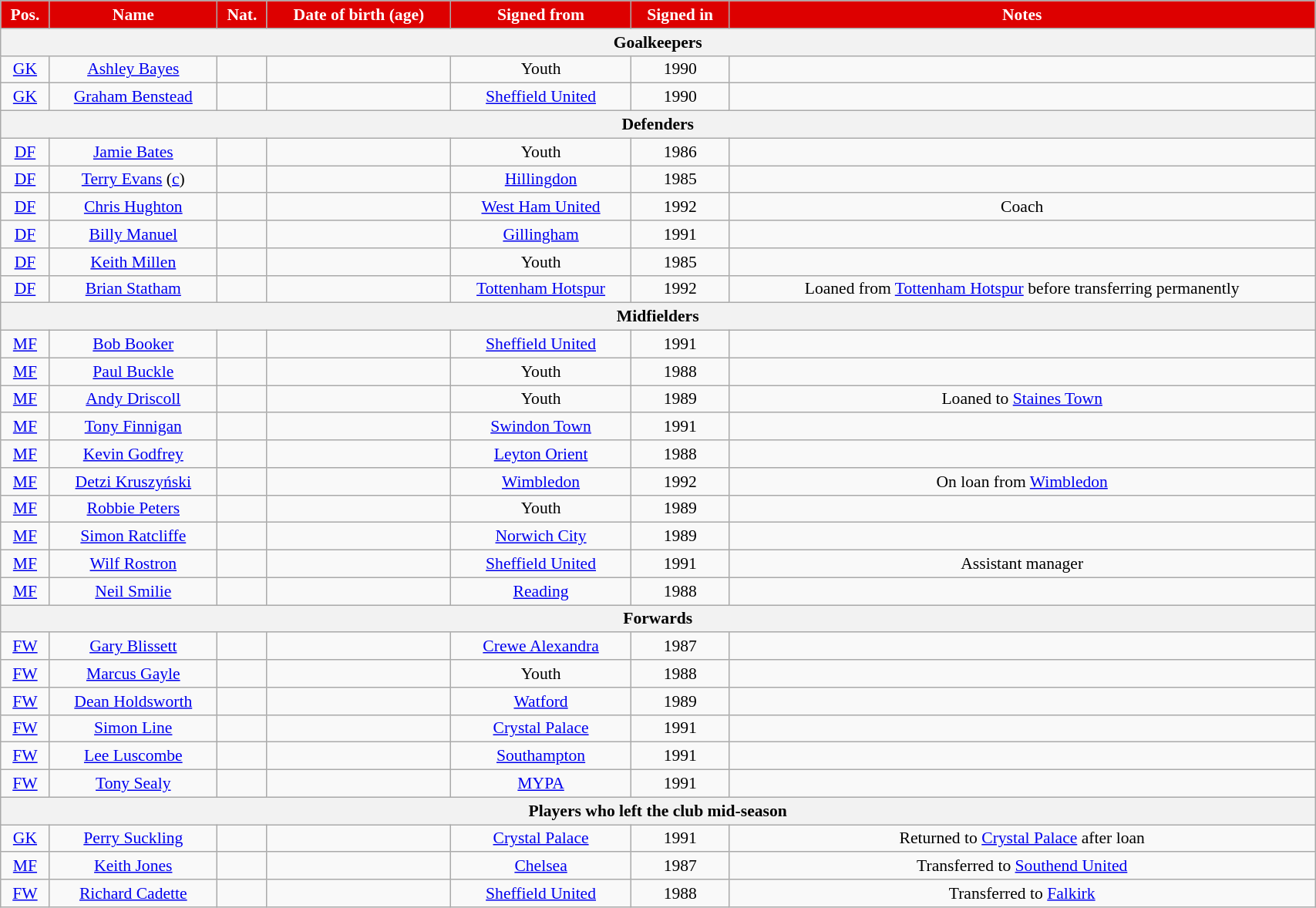<table class="wikitable"  style="text-align:center; font-size:90%; width:90%;">
<tr>
<th style="background:#d00; color:white; text-align:center;">Pos.</th>
<th style="background:#d00; color:white; text-align:center;">Name</th>
<th style="background:#d00; color:white; text-align:center;">Nat.</th>
<th style="background:#d00; color:white; text-align:center;">Date of birth (age)</th>
<th style="background:#d00; color:white; text-align:center;">Signed from</th>
<th style="background:#d00; color:white; text-align:center;">Signed in</th>
<th style="background:#d00; color:white; text-align:center;">Notes</th>
</tr>
<tr>
<th colspan="7">Goalkeepers</th>
</tr>
<tr>
<td><a href='#'>GK</a></td>
<td><a href='#'>Ashley Bayes</a></td>
<td></td>
<td></td>
<td>Youth</td>
<td>1990</td>
<td></td>
</tr>
<tr>
<td><a href='#'>GK</a></td>
<td><a href='#'>Graham Benstead</a></td>
<td></td>
<td></td>
<td><a href='#'>Sheffield United</a></td>
<td>1990</td>
<td></td>
</tr>
<tr>
<th colspan="7">Defenders</th>
</tr>
<tr>
<td><a href='#'>DF</a></td>
<td><a href='#'>Jamie Bates</a></td>
<td></td>
<td></td>
<td>Youth</td>
<td>1986</td>
<td></td>
</tr>
<tr>
<td><a href='#'>DF</a></td>
<td><a href='#'>Terry Evans</a> (<a href='#'>c</a>)</td>
<td></td>
<td></td>
<td><a href='#'>Hillingdon</a></td>
<td>1985</td>
<td></td>
</tr>
<tr>
<td><a href='#'>DF</a></td>
<td><a href='#'>Chris Hughton</a></td>
<td></td>
<td></td>
<td><a href='#'>West Ham United</a></td>
<td>1992</td>
<td>Coach</td>
</tr>
<tr>
<td><a href='#'>DF</a></td>
<td><a href='#'>Billy Manuel</a></td>
<td></td>
<td></td>
<td><a href='#'>Gillingham</a></td>
<td>1991</td>
<td></td>
</tr>
<tr>
<td><a href='#'>DF</a></td>
<td><a href='#'>Keith Millen</a></td>
<td></td>
<td></td>
<td>Youth</td>
<td>1985</td>
<td></td>
</tr>
<tr>
<td><a href='#'>DF</a></td>
<td><a href='#'>Brian Statham</a></td>
<td></td>
<td></td>
<td><a href='#'>Tottenham Hotspur</a></td>
<td>1992</td>
<td>Loaned from <a href='#'>Tottenham Hotspur</a> before transferring permanently</td>
</tr>
<tr>
<th colspan="7">Midfielders</th>
</tr>
<tr>
<td><a href='#'>MF</a></td>
<td><a href='#'>Bob Booker</a></td>
<td></td>
<td></td>
<td><a href='#'>Sheffield United</a></td>
<td>1991</td>
<td></td>
</tr>
<tr>
<td><a href='#'>MF</a></td>
<td><a href='#'>Paul Buckle</a></td>
<td></td>
<td></td>
<td>Youth</td>
<td>1988</td>
<td></td>
</tr>
<tr>
<td><a href='#'>MF</a></td>
<td><a href='#'>Andy Driscoll</a></td>
<td></td>
<td></td>
<td>Youth</td>
<td>1989</td>
<td>Loaned to <a href='#'>Staines Town</a></td>
</tr>
<tr>
<td><a href='#'>MF</a></td>
<td><a href='#'>Tony Finnigan</a></td>
<td></td>
<td></td>
<td><a href='#'>Swindon Town</a></td>
<td>1991</td>
<td></td>
</tr>
<tr>
<td><a href='#'>MF</a></td>
<td><a href='#'>Kevin Godfrey</a></td>
<td></td>
<td></td>
<td><a href='#'>Leyton Orient</a></td>
<td>1988</td>
<td></td>
</tr>
<tr>
<td><a href='#'>MF</a></td>
<td><a href='#'>Detzi Kruszyński</a></td>
<td></td>
<td></td>
<td><a href='#'>Wimbledon</a></td>
<td>1992</td>
<td>On loan from <a href='#'>Wimbledon</a></td>
</tr>
<tr>
<td><a href='#'>MF</a></td>
<td><a href='#'>Robbie Peters</a></td>
<td></td>
<td></td>
<td>Youth</td>
<td>1989</td>
<td></td>
</tr>
<tr>
<td><a href='#'>MF</a></td>
<td><a href='#'>Simon Ratcliffe</a></td>
<td></td>
<td></td>
<td><a href='#'>Norwich City</a></td>
<td>1989</td>
<td></td>
</tr>
<tr>
<td><a href='#'>MF</a></td>
<td><a href='#'>Wilf Rostron</a></td>
<td></td>
<td></td>
<td><a href='#'>Sheffield United</a></td>
<td>1991</td>
<td>Assistant manager</td>
</tr>
<tr>
<td><a href='#'>MF</a></td>
<td><a href='#'>Neil Smilie</a></td>
<td></td>
<td></td>
<td><a href='#'>Reading</a></td>
<td>1988</td>
<td></td>
</tr>
<tr>
<th colspan="7">Forwards</th>
</tr>
<tr>
<td><a href='#'>FW</a></td>
<td><a href='#'>Gary Blissett</a></td>
<td></td>
<td></td>
<td><a href='#'>Crewe Alexandra</a></td>
<td>1987</td>
<td></td>
</tr>
<tr>
<td><a href='#'>FW</a></td>
<td><a href='#'>Marcus Gayle</a></td>
<td></td>
<td></td>
<td>Youth</td>
<td>1988</td>
<td></td>
</tr>
<tr>
<td><a href='#'>FW</a></td>
<td><a href='#'>Dean Holdsworth</a></td>
<td></td>
<td></td>
<td><a href='#'>Watford</a></td>
<td>1989</td>
<td></td>
</tr>
<tr>
<td><a href='#'>FW</a></td>
<td><a href='#'>Simon Line</a></td>
<td></td>
<td></td>
<td><a href='#'>Crystal Palace</a></td>
<td>1991</td>
<td></td>
</tr>
<tr>
<td><a href='#'>FW</a></td>
<td><a href='#'>Lee Luscombe</a></td>
<td></td>
<td></td>
<td><a href='#'>Southampton</a></td>
<td>1991</td>
<td></td>
</tr>
<tr>
<td><a href='#'>FW</a></td>
<td><a href='#'>Tony Sealy</a></td>
<td></td>
<td></td>
<td><a href='#'>MYPA</a></td>
<td>1991</td>
<td></td>
</tr>
<tr>
<th colspan="7">Players who left the club mid-season</th>
</tr>
<tr>
<td><a href='#'>GK</a></td>
<td><a href='#'>Perry Suckling</a></td>
<td></td>
<td></td>
<td><a href='#'>Crystal Palace</a></td>
<td>1991</td>
<td>Returned to <a href='#'>Crystal Palace</a> after loan</td>
</tr>
<tr>
<td><a href='#'>MF</a></td>
<td><a href='#'>Keith Jones</a></td>
<td></td>
<td></td>
<td><a href='#'>Chelsea</a></td>
<td>1987</td>
<td>Transferred to <a href='#'>Southend United</a></td>
</tr>
<tr>
<td><a href='#'>FW</a></td>
<td><a href='#'>Richard Cadette</a></td>
<td></td>
<td></td>
<td><a href='#'>Sheffield United</a></td>
<td>1988</td>
<td>Transferred to <a href='#'>Falkirk</a></td>
</tr>
</table>
